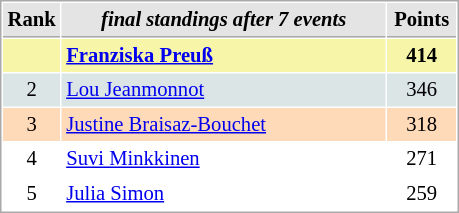<table cellspacing="1" cellpadding="3" style="border:1px solid #AAAAAA;font-size:86%">
<tr style="background-color: #E4E4E4;">
<th style="border-bottom:1px solid #AAAAAA; width: 10px;">Rank</th>
<th style="border-bottom:1px solid #AAAAAA; width: 210px;"><em>final standings after 7 events</em></th>
<th style="border-bottom:1px solid #AAAAAA; width: 40px;">Points</th>
</tr>
<tr style="background:#f7f6a8;">
<td align=center></td>
<td> <strong><a href='#'>Franziska Preuß</a></strong></td>
<td align=center><strong>414</strong></td>
</tr>
<tr style="background:#dce5e5;">
<td align=center>2</td>
<td> <a href='#'>Lou Jeanmonnot</a></td>
<td align=center>346</td>
</tr>
<tr style="background:#ffdab9;">
<td align=center>3</td>
<td> <a href='#'>Justine Braisaz-Bouchet</a></td>
<td align=center>318</td>
</tr>
<tr>
<td align=center>4</td>
<td> <a href='#'>Suvi Minkkinen</a></td>
<td align=center>271</td>
</tr>
<tr>
<td align=center>5</td>
<td> <a href='#'>Julia Simon</a></td>
<td align=center>259</td>
</tr>
</table>
